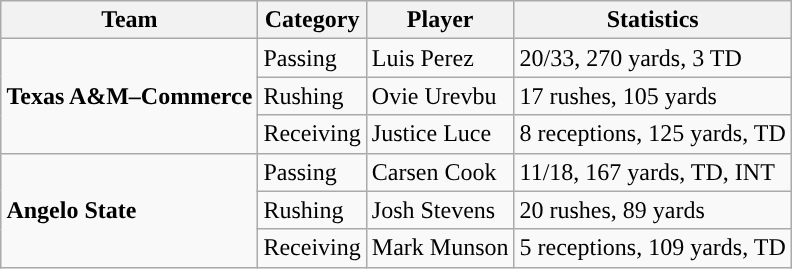<table class="wikitable" style="float: right;">
<tr>
<th>Team</th>
<th>Category</th>
<th>Player</th>
<th>Statistics</th>
</tr>
<tr>
<td rowspan=3><strong>Texas A&M–Commerce</strong></td>
<td>Passing</td>
<td>Luis Perez</td>
<td>20/33, 270 yards, 3 TD</td>
</tr>
<tr>
<td>Rushing</td>
<td>Ovie Urevbu</td>
<td>17 rushes, 105 yards</td>
</tr>
<tr>
<td>Receiving</td>
<td>Justice Luce</td>
<td>8 receptions, 125 yards, TD</td>
</tr>
<tr>
<td rowspan=3><strong>Angelo State</strong></td>
<td>Passing</td>
<td>Carsen Cook</td>
<td>11/18, 167 yards, TD, INT</td>
</tr>
<tr>
<td>Rushing</td>
<td>Josh Stevens</td>
<td>20 rushes, 89 yards</td>
</tr>
<tr>
<td>Receiving</td>
<td>Mark Munson</td>
<td>5 receptions, 109 yards, TD</td>
</tr>
</table>
